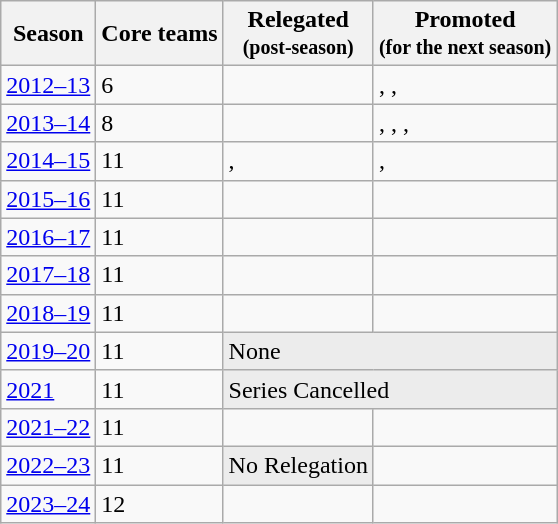<table class="wikitable sortable">
<tr>
<th>Season</th>
<th>Core teams</th>
<th>Relegated<br><small>(post-season)</small></th>
<th>Promoted<br><small>(for the next season)</small></th>
</tr>
<tr>
<td><a href='#'>2012–13</a></td>
<td>6</td>
<td></td>
<td>, , </td>
</tr>
<tr>
<td><a href='#'>2013–14</a></td>
<td>8</td>
<td></td>
<td>, , , </td>
</tr>
<tr>
<td><a href='#'>2014–15</a></td>
<td>11</td>
<td>, </td>
<td>, </td>
</tr>
<tr>
<td><a href='#'>2015–16</a></td>
<td>11</td>
<td></td>
<td></td>
</tr>
<tr>
<td><a href='#'>2016–17</a></td>
<td>11</td>
<td></td>
<td></td>
</tr>
<tr>
<td><a href='#'>2017–18</a></td>
<td>11</td>
<td></td>
<td></td>
</tr>
<tr>
<td><a href='#'>2018–19</a></td>
<td>11</td>
<td></td>
<td></td>
</tr>
<tr>
<td><a href='#'>2019–20</a></td>
<td>11</td>
<td colspan="2" style="background:#ececec">None</td>
</tr>
<tr>
<td><a href='#'>2021</a></td>
<td>11</td>
<td colspan="2" style="background:#ececec">Series Cancelled</td>
</tr>
<tr>
<td><a href='#'>2021–22</a></td>
<td>11</td>
<td></td>
<td></td>
</tr>
<tr>
<td><a href='#'>2022–23</a></td>
<td>11</td>
<td style="background:#ececec">No Relegation</td>
<td></td>
</tr>
<tr>
<td><a href='#'>2023–24</a></td>
<td>12</td>
<td></td>
<td></td>
</tr>
</table>
